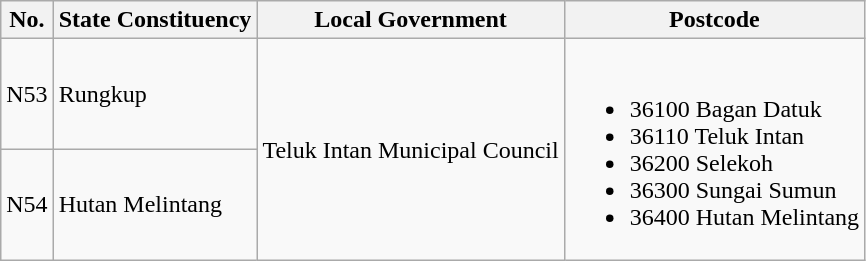<table class="wikitable">
<tr>
<th>No.</th>
<th>State Constituency</th>
<th>Local Government</th>
<th>Postcode</th>
</tr>
<tr>
<td>N53</td>
<td>Rungkup</td>
<td rowspan="2">Teluk Intan Municipal Council</td>
<td rowspan="2"><br><ul><li>36100 Bagan Datuk</li><li>36110 Teluk Intan</li><li>36200 Selekoh</li><li>36300 Sungai Sumun</li><li>36400 Hutan Melintang</li></ul></td>
</tr>
<tr>
<td>N54</td>
<td>Hutan Melintang</td>
</tr>
</table>
